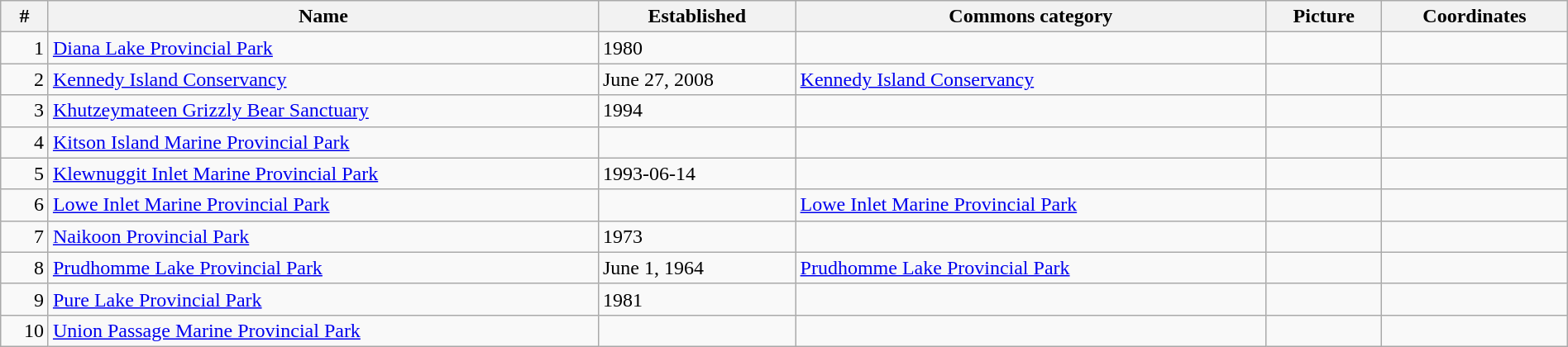<table class='wikitable sortable' style="width:100%">
<tr>
<th>#</th>
<th>Name</th>
<th>Established</th>
<th>Commons category</th>
<th>Picture</th>
<th>Coordinates</th>
</tr>
<tr>
<td style='text-align:right'>1</td>
<td><a href='#'>Diana Lake Provincial Park</a></td>
<td>1980</td>
<td></td>
<td></td>
<td></td>
</tr>
<tr>
<td style='text-align:right'>2</td>
<td><a href='#'>Kennedy Island Conservancy</a></td>
<td>June 27, 2008</td>
<td><a href='#'>Kennedy Island Conservancy</a></td>
<td></td>
<td></td>
</tr>
<tr>
<td style='text-align:right'>3</td>
<td><a href='#'>Khutzeymateen Grizzly Bear Sanctuary</a></td>
<td>1994</td>
<td></td>
<td></td>
<td></td>
</tr>
<tr>
<td style='text-align:right'>4</td>
<td><a href='#'>Kitson Island Marine Provincial Park</a></td>
<td></td>
<td></td>
<td></td>
<td></td>
</tr>
<tr>
<td style='text-align:right'>5</td>
<td><a href='#'>Klewnuggit Inlet Marine Provincial Park</a></td>
<td>1993-06-14</td>
<td></td>
<td></td>
<td></td>
</tr>
<tr>
<td style='text-align:right'>6</td>
<td><a href='#'>Lowe Inlet Marine Provincial Park</a></td>
<td></td>
<td><a href='#'>Lowe Inlet Marine Provincial Park</a></td>
<td></td>
<td></td>
</tr>
<tr>
<td style='text-align:right'>7</td>
<td><a href='#'>Naikoon Provincial Park</a></td>
<td>1973</td>
<td></td>
<td></td>
<td></td>
</tr>
<tr>
<td style='text-align:right'>8</td>
<td><a href='#'>Prudhomme Lake Provincial Park</a></td>
<td>June 1, 1964</td>
<td><a href='#'>Prudhomme Lake Provincial Park</a></td>
<td></td>
<td></td>
</tr>
<tr>
<td style='text-align:right'>9</td>
<td><a href='#'>Pure Lake Provincial Park</a></td>
<td>1981</td>
<td></td>
<td></td>
<td></td>
</tr>
<tr>
<td style='text-align:right'>10</td>
<td><a href='#'>Union Passage Marine Provincial Park</a></td>
<td></td>
<td></td>
<td></td>
<td></td>
</tr>
</table>
